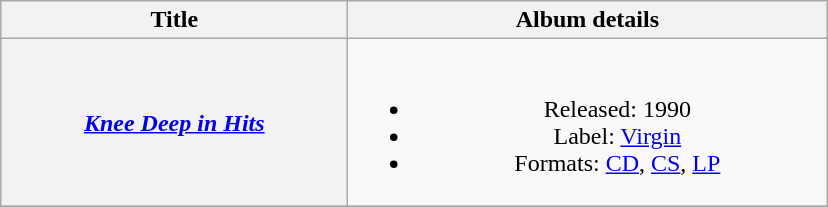<table class="wikitable plainrowheaders" style="text-align:center;">
<tr>
<th scope="col" rowspan="1" style="width:14em;">Title</th>
<th scope="col" rowspan="1" style="width:19.5em;">Album details</th>
</tr>
<tr>
<th scope="row"><em><a href='#'>Knee Deep in Hits</a></em></th>
<td><br><ul><li>Released: 1990</li><li>Label: <a href='#'>Virgin</a></li><li>Formats: <a href='#'>CD</a>, <a href='#'>CS</a>, <a href='#'>LP</a></li></ul></td>
</tr>
<tr>
</tr>
</table>
